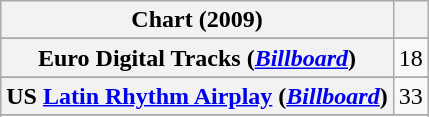<table class="wikitable sortable plainrowheaders">
<tr>
<th>Chart (2009)</th>
<th></th>
</tr>
<tr>
</tr>
<tr>
</tr>
<tr>
</tr>
<tr>
<th scope="row">Euro Digital Tracks (<em><a href='#'>Billboard</a></em>)</th>
<td align="center">18</td>
</tr>
<tr>
</tr>
<tr>
</tr>
<tr>
</tr>
<tr>
</tr>
<tr>
</tr>
<tr>
<th scope="row">US <a href='#'>Latin Rhythm Airplay</a> (<em><a href='#'>Billboard</a></em>)</th>
<td style="text-align:center;">33</td>
</tr>
<tr>
</tr>
<tr>
</tr>
</table>
